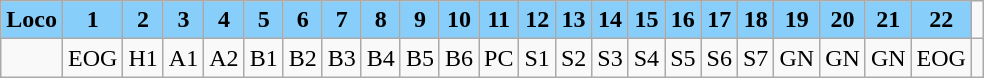<table class="wikitable plainrowheaders unsortable" style="text-align:center">
<tr>
<th scope="col" rowspan="1" style="background:lightskyblue;">Loco</th>
<th scope="col" rowspan="1" style="background:lightskyblue;">1</th>
<th scope="col" rowspan="1" style="background:lightskyblue;">2</th>
<th scope="col" rowspan="1" style="background:lightskyblue;">3</th>
<th scope="col" rowspan="1" style="background:lightskyblue;">4</th>
<th scope="col" rowspan="1" style="background:lightskyblue;">5</th>
<th scope="col" rowspan="1" style="background:lightskyblue;">6</th>
<th scope="col" rowspan="1" style="background:lightskyblue;">7</th>
<th scope="col" rowspan="1" style="background:lightskyblue;">8</th>
<th scope="col" rowspan="1" style="background:lightskyblue;">9</th>
<th scope="col" rowspan="1" style="background:lightskyblue;">10</th>
<th scope="col" rowspan="1" style="background:lightskyblue;">11</th>
<th scope="col" rowspan="1" style="background:lightskyblue;">12</th>
<th scope="col" rowspan="1" style="background:lightskyblue;">13</th>
<th scope="col" rowspan="1" style="background:lightskyblue;">14</th>
<th scope="col" rowspan="1" style="background:lightskyblue;">15</th>
<th scope="col" rowspan="1" style="background:lightskyblue;">16</th>
<th scope="col" rowspan="1" style="background:lightskyblue;">17</th>
<th scope="col" rowspan="1" style="background:lightskyblue;">18</th>
<th scope="col" rowspan="1" style="background:lightskyblue;">19</th>
<th scope="col" rowspan="1" style="background:lightskyblue;">20</th>
<th scope="col" rowspan="1" style="background:lightskyblue;">21</th>
<th scope="col" rowspan="1" style="background:lightskyblue;">22</th>
</tr>
<tr>
<td></td>
<td>EOG</td>
<td>H1</td>
<td>A1</td>
<td>A2</td>
<td>B1</td>
<td>B2</td>
<td>B3</td>
<td>B4</td>
<td>B5</td>
<td>B6</td>
<td>PC</td>
<td>S1</td>
<td>S2</td>
<td>S3</td>
<td>S4</td>
<td>S5</td>
<td>S6</td>
<td>S7</td>
<td>GN</td>
<td>GN</td>
<td>GN</td>
<td>EOG</td>
<td CV></td>
</tr>
</table>
